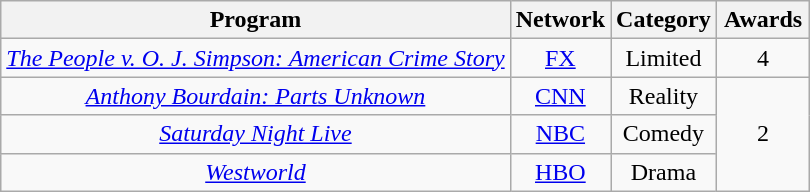<table class="wikitable sortable" style="text-align:center;" background: #f6e39c;>
<tr>
<th scope="col" style="text-align:center;">Program</th>
<th scope="col" style="text-align:center;">Network</th>
<th scope="col" style="text-align:center;">Category</th>
<th scope="col" style="width:55px;">Awards</th>
</tr>
<tr>
<td><em><a href='#'>The People v. O. J. Simpson: American Crime Story</a></em></td>
<td><a href='#'>FX</a></td>
<td>Limited</td>
<td>4</td>
</tr>
<tr>
<td><em><a href='#'>Anthony Bourdain: Parts Unknown</a></em></td>
<td><a href='#'>CNN</a></td>
<td>Reality</td>
<td rowspan="3">2</td>
</tr>
<tr>
<td><em><a href='#'>Saturday Night Live</a></em></td>
<td><a href='#'>NBC</a></td>
<td>Comedy</td>
</tr>
<tr>
<td><em><a href='#'>Westworld</a></em></td>
<td><a href='#'>HBO</a></td>
<td>Drama</td>
</tr>
</table>
